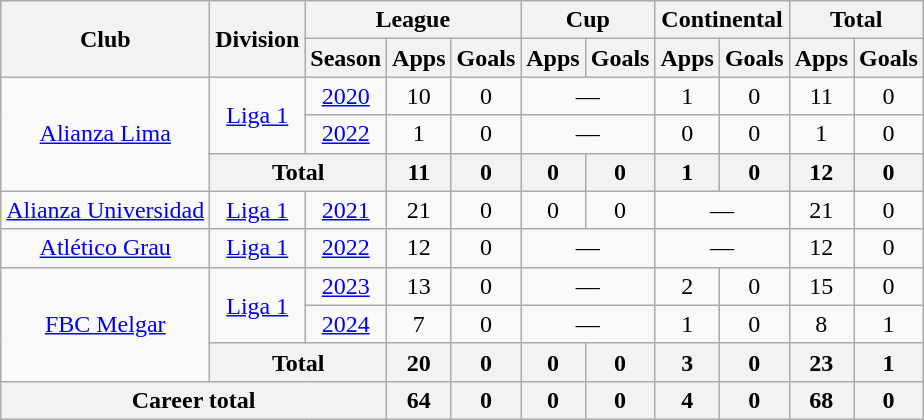<table class="wikitable" style="text-align: center">
<tr>
<th rowspan="2">Club</th>
<th rowspan="2">Division</th>
<th colspan="3">League</th>
<th colspan="2">Cup</th>
<th colspan="2">Continental</th>
<th colspan="2">Total</th>
</tr>
<tr>
<th>Season</th>
<th>Apps</th>
<th>Goals</th>
<th>Apps</th>
<th>Goals</th>
<th>Apps</th>
<th>Goals</th>
<th>Apps</th>
<th>Goals</th>
</tr>
<tr>
<td rowspan="3"><a href='#'>Alianza Lima</a></td>
<td rowspan="2"><a href='#'>Liga 1</a></td>
<td><a href='#'>2020</a></td>
<td>10</td>
<td>0</td>
<td colspan="2">—</td>
<td>1</td>
<td>0</td>
<td>11</td>
<td>0</td>
</tr>
<tr>
<td><a href='#'>2022</a></td>
<td>1</td>
<td>0</td>
<td colspan="2">—</td>
<td>0</td>
<td>0</td>
<td>1</td>
<td>0</td>
</tr>
<tr>
<th colspan="2">Total</th>
<th>11</th>
<th>0</th>
<th>0</th>
<th>0</th>
<th>1</th>
<th>0</th>
<th>12</th>
<th>0</th>
</tr>
<tr>
<td><a href='#'>Alianza Universidad</a></td>
<td><a href='#'>Liga 1</a></td>
<td><a href='#'>2021</a></td>
<td>21</td>
<td>0</td>
<td>0</td>
<td>0</td>
<td colspan="2">—</td>
<td>21</td>
<td>0</td>
</tr>
<tr>
<td><a href='#'>Atlético Grau</a></td>
<td><a href='#'>Liga 1</a></td>
<td><a href='#'>2022</a></td>
<td>12</td>
<td>0</td>
<td colspan="2">—</td>
<td colspan="2">—</td>
<td>12</td>
<td>0</td>
</tr>
<tr>
<td rowspan="3"><a href='#'>FBC Melgar</a></td>
<td rowspan="2"><a href='#'>Liga 1</a></td>
<td><a href='#'>2023</a></td>
<td>13</td>
<td>0</td>
<td colspan="2">—</td>
<td>2</td>
<td>0</td>
<td>15</td>
<td>0</td>
</tr>
<tr>
<td><a href='#'>2024</a></td>
<td>7</td>
<td>0</td>
<td colspan="2">—</td>
<td>1</td>
<td>0</td>
<td>8</td>
<td>1</td>
</tr>
<tr>
<th colspan="2">Total</th>
<th>20</th>
<th>0</th>
<th>0</th>
<th>0</th>
<th>3</th>
<th>0</th>
<th>23</th>
<th>1</th>
</tr>
<tr>
<th colspan="3" valign="center">Career total</th>
<th>64</th>
<th>0</th>
<th>0</th>
<th>0</th>
<th>4</th>
<th>0</th>
<th>68</th>
<th>0</th>
</tr>
</table>
